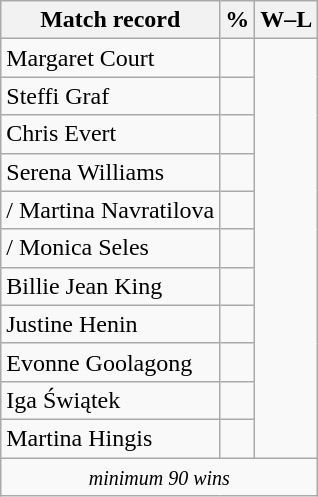<table class="wikitable" style="display:inline-table;">
<tr>
<th>Match record</th>
<th>%</th>
<th>W–L</th>
</tr>
<tr>
<td> Margaret Court</td>
<td></td>
</tr>
<tr>
<td> Steffi Graf</td>
<td></td>
</tr>
<tr>
<td> Chris Evert</td>
<td></td>
</tr>
<tr>
<td> Serena Williams</td>
<td></td>
</tr>
<tr>
<td>/ Martina Navratilova</td>
<td></td>
</tr>
<tr>
<td>/ Monica Seles</td>
<td></td>
</tr>
<tr>
<td> Billie Jean King</td>
<td></td>
</tr>
<tr>
<td> Justine Henin</td>
<td></td>
</tr>
<tr>
<td> Evonne Goolagong</td>
<td></td>
</tr>
<tr>
<td> Iga Świątek</td>
<td></td>
</tr>
<tr>
<td> Martina Hingis</td>
<td></td>
</tr>
<tr>
<td colspan="4" style="text-align: center;"><small><em>minimum 90 wins</em></small><br></td>
</tr>
</table>
